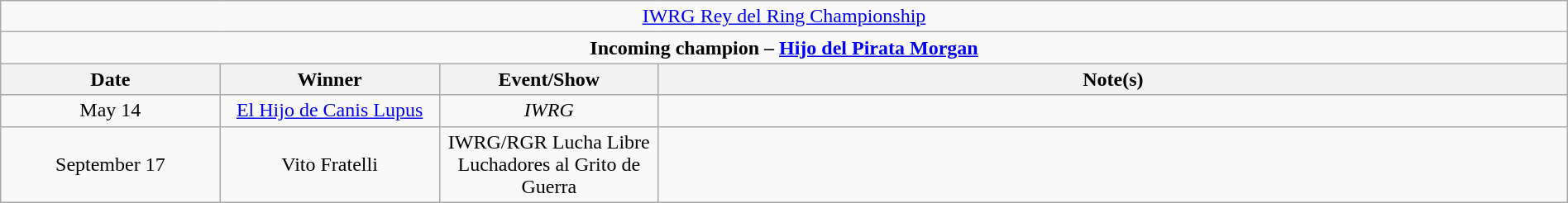<table class="wikitable" style="text-align:center; width:100%;">
<tr>
<td colspan="5" style="text-align: center;"><a href='#'>IWRG Rey del Ring Championship</a></td>
</tr>
<tr>
<td colspan="5" style="text-align: center;"><strong>Incoming champion – <a href='#'>Hijo del Pirata Morgan</a></strong></td>
</tr>
<tr>
<th width=14%>Date</th>
<th width=14%>Winner</th>
<th width=14%>Event/Show</th>
<th width=58%>Note(s)</th>
</tr>
<tr>
<td>May 14</td>
<td><a href='#'>El Hijo de Canis Lupus</a></td>
<td><em>IWRG</em></td>
<td></td>
</tr>
<tr>
<td>September 17</td>
<td>Vito Fratelli</td>
<td>IWRG/RGR Lucha Libre Luchadores al Grito de Guerra</td>
<td></td>
</tr>
</table>
